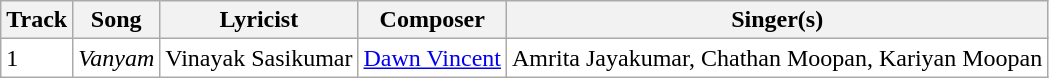<table class="wikitable sortable" style="background:#ffffff;">
<tr>
<th>Track</th>
<th>Song</th>
<th>Lyricist</th>
<th>Composer</th>
<th>Singer(s)</th>
</tr>
<tr>
<td>1</td>
<td><em>Vanyam</em></td>
<td>Vinayak Sasikumar</td>
<td><a href='#'>Dawn Vincent</a></td>
<td>Amrita Jayakumar, Chathan Moopan, Kariyan Moopan</td>
</tr>
</table>
